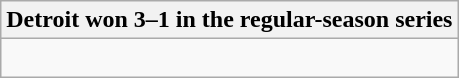<table class="wikitable collapsible collapsed">
<tr>
<th>Detroit won 3–1 in the regular-season series</th>
</tr>
<tr>
<td><br>


</td>
</tr>
</table>
